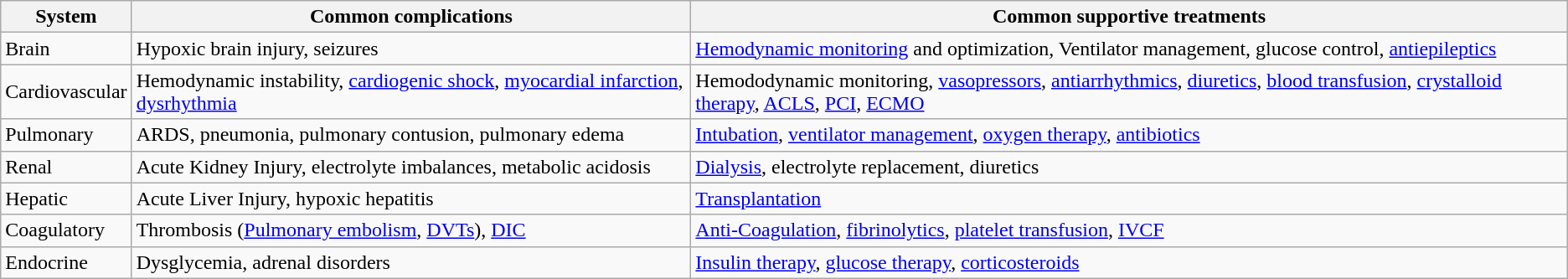<table class="wikitable">
<tr>
<th>System</th>
<th>Common complications</th>
<th>Common supportive treatments</th>
</tr>
<tr>
<td>Brain</td>
<td>Hypoxic brain injury, seizures</td>
<td><a href='#'>Hemodynamic monitoring</a> and optimization, Ventilator management, glucose control, <a href='#'>antiepileptics</a></td>
</tr>
<tr>
<td>Cardiovascular</td>
<td>Hemodynamic instability, <a href='#'>cardiogenic shock</a>, <a href='#'>myocardial infarction</a>, <a href='#'>dysrhythmia</a></td>
<td>Hemododynamic monitoring, <a href='#'>vasopressors</a>, <a href='#'>antiarrhythmics</a>, <a href='#'>diuretics</a>, <a href='#'>blood transfusion</a>, <a href='#'>crystalloid therapy</a>, <a href='#'>ACLS</a>, <a href='#'>PCI</a>, <a href='#'>ECMO</a></td>
</tr>
<tr>
<td>Pulmonary</td>
<td>ARDS, pneumonia, pulmonary contusion, pulmonary edema</td>
<td><a href='#'>Intubation</a>, <a href='#'>ventilator management</a>, <a href='#'>oxygen therapy</a>, <a href='#'>antibiotics</a></td>
</tr>
<tr>
<td>Renal</td>
<td>Acute Kidney Injury, electrolyte imbalances, metabolic acidosis</td>
<td><a href='#'>Dialysis</a>, electrolyte replacement, diuretics</td>
</tr>
<tr>
<td>Hepatic</td>
<td>Acute Liver Injury, hypoxic hepatitis</td>
<td><a href='#'>Transplantation</a></td>
</tr>
<tr>
<td>Coagulatory</td>
<td>Thrombosis (<a href='#'>Pulmonary embolism</a>, <a href='#'>DVTs</a>), <a href='#'>DIC</a></td>
<td><a href='#'>Anti-Coagulation</a>, <a href='#'>fibrinolytics</a>, <a href='#'>platelet transfusion</a>, <a href='#'>IVCF</a></td>
</tr>
<tr>
<td>Endocrine</td>
<td>Dysglycemia, adrenal disorders</td>
<td><a href='#'>Insulin therapy</a>, <a href='#'>glucose therapy</a>, <a href='#'>corticosteroids</a></td>
</tr>
</table>
